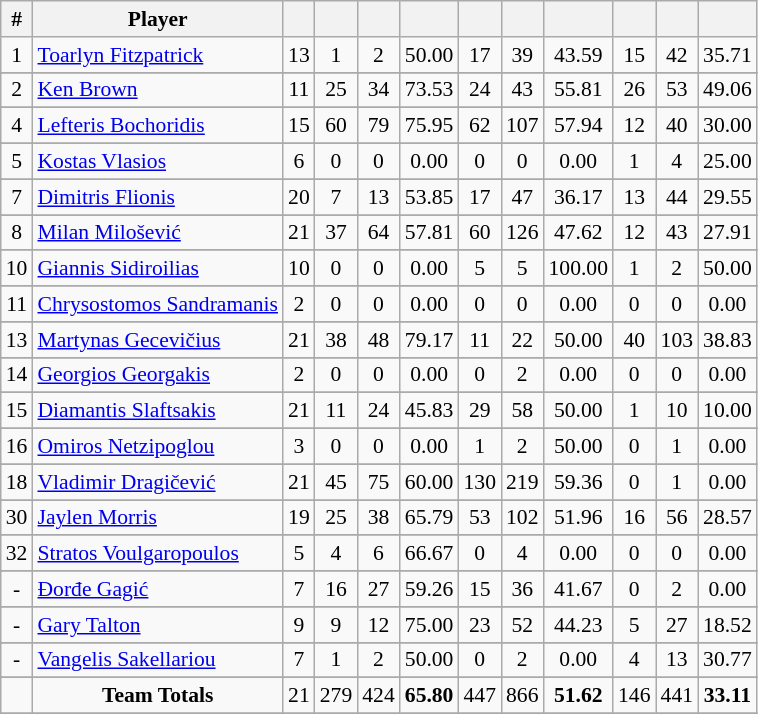<table class="wikitable sortable" style="font-size:90%; text-align:center;">
<tr>
<th>#</th>
<th>Player</th>
<th></th>
<th></th>
<th></th>
<th></th>
<th></th>
<th></th>
<th></th>
<th></th>
<th></th>
<th></th>
</tr>
<tr>
<td>1</td>
<td align="left"> <a href='#'>Toarlyn Fitzpatrick</a></td>
<td>13</td>
<td>1</td>
<td>2</td>
<td>50.00</td>
<td>17</td>
<td>39</td>
<td>43.59</td>
<td>15</td>
<td>42</td>
<td>35.71</td>
</tr>
<tr>
</tr>
<tr>
<td>2</td>
<td align="left"> <a href='#'>Ken Brown</a></td>
<td>11</td>
<td>25</td>
<td>34</td>
<td>73.53</td>
<td>24</td>
<td>43</td>
<td>55.81</td>
<td>26</td>
<td>53</td>
<td>49.06</td>
</tr>
<tr>
</tr>
<tr>
<td>4</td>
<td align="left"> <a href='#'>Lefteris Bochoridis</a></td>
<td>15</td>
<td>60</td>
<td>79</td>
<td>75.95</td>
<td>62</td>
<td>107</td>
<td>57.94</td>
<td>12</td>
<td>40</td>
<td>30.00</td>
</tr>
<tr>
</tr>
<tr>
<td>5</td>
<td align="left"> <a href='#'>Kostas Vlasios</a></td>
<td>6</td>
<td>0</td>
<td>0</td>
<td>0.00</td>
<td>0</td>
<td>0</td>
<td>0.00</td>
<td>1</td>
<td>4</td>
<td>25.00</td>
</tr>
<tr>
</tr>
<tr>
<td>7</td>
<td align="left"> <a href='#'>Dimitris Flionis</a></td>
<td>20</td>
<td>7</td>
<td>13</td>
<td>53.85</td>
<td>17</td>
<td>47</td>
<td>36.17</td>
<td>13</td>
<td>44</td>
<td>29.55</td>
</tr>
<tr>
</tr>
<tr>
<td>8</td>
<td align="left"> <a href='#'>Milan Milošević</a></td>
<td>21</td>
<td>37</td>
<td>64</td>
<td>57.81</td>
<td>60</td>
<td>126</td>
<td>47.62</td>
<td>12</td>
<td>43</td>
<td>27.91</td>
</tr>
<tr>
</tr>
<tr>
<td>10</td>
<td align="left"> <a href='#'>Giannis Sidiroilias</a></td>
<td>10</td>
<td>0</td>
<td>0</td>
<td>0.00</td>
<td>5</td>
<td>5</td>
<td>100.00</td>
<td>1</td>
<td>2</td>
<td>50.00</td>
</tr>
<tr>
</tr>
<tr>
<td>11</td>
<td align="left"> <a href='#'>Chrysostomos Sandramanis</a></td>
<td>2</td>
<td>0</td>
<td>0</td>
<td>0.00</td>
<td>0</td>
<td>0</td>
<td>0.00</td>
<td>0</td>
<td>0</td>
<td>0.00</td>
</tr>
<tr>
</tr>
<tr>
<td>13</td>
<td align="left"> <a href='#'>Martynas Gecevičius</a></td>
<td>21</td>
<td>38</td>
<td>48</td>
<td>79.17</td>
<td>11</td>
<td>22</td>
<td>50.00</td>
<td>40</td>
<td>103</td>
<td>38.83</td>
</tr>
<tr>
</tr>
<tr>
<td>14</td>
<td align="left"> <a href='#'>Georgios Georgakis</a></td>
<td>2</td>
<td>0</td>
<td>0</td>
<td>0.00</td>
<td>0</td>
<td>2</td>
<td>0.00</td>
<td>0</td>
<td>0</td>
<td>0.00</td>
</tr>
<tr>
</tr>
<tr>
<td>15</td>
<td align="left"> <a href='#'>Diamantis Slaftsakis</a></td>
<td>21</td>
<td>11</td>
<td>24</td>
<td>45.83</td>
<td>29</td>
<td>58</td>
<td>50.00</td>
<td>1</td>
<td>10</td>
<td>10.00</td>
</tr>
<tr>
</tr>
<tr>
<td>16</td>
<td align="left"> <a href='#'>Omiros Netzipoglou</a></td>
<td>3</td>
<td>0</td>
<td>0</td>
<td>0.00</td>
<td>1</td>
<td>2</td>
<td>50.00</td>
<td>0</td>
<td>1</td>
<td>0.00</td>
</tr>
<tr>
</tr>
<tr>
<td>18</td>
<td align="left"> <a href='#'>Vladimir Dragičević</a></td>
<td>21</td>
<td>45</td>
<td>75</td>
<td>60.00</td>
<td>130</td>
<td>219</td>
<td>59.36</td>
<td>0</td>
<td>1</td>
<td>0.00</td>
</tr>
<tr>
</tr>
<tr>
<td>30</td>
<td align="left"> <a href='#'>Jaylen Morris</a></td>
<td>19</td>
<td>25</td>
<td>38</td>
<td>65.79</td>
<td>53</td>
<td>102</td>
<td>51.96</td>
<td>16</td>
<td>56</td>
<td>28.57</td>
</tr>
<tr>
</tr>
<tr>
<td>32</td>
<td align="left"> <a href='#'>Stratos Voulgaropoulos</a></td>
<td>5</td>
<td>4</td>
<td>6</td>
<td>66.67</td>
<td>0</td>
<td>4</td>
<td>0.00</td>
<td>0</td>
<td>0</td>
<td>0.00</td>
</tr>
<tr>
</tr>
<tr>
<td>-</td>
<td align="left"> <a href='#'>Đorđe Gagić</a></td>
<td>7</td>
<td>16</td>
<td>27</td>
<td>59.26</td>
<td>15</td>
<td>36</td>
<td>41.67</td>
<td>0</td>
<td>2</td>
<td>0.00</td>
</tr>
<tr>
</tr>
<tr>
<td>-</td>
<td align="left"> <a href='#'>Gary Talton</a></td>
<td>9</td>
<td>9</td>
<td>12</td>
<td>75.00</td>
<td>23</td>
<td>52</td>
<td>44.23</td>
<td>5</td>
<td>27</td>
<td>18.52</td>
</tr>
<tr>
</tr>
<tr>
<td>-</td>
<td align="left"> <a href='#'>Vangelis Sakellariou</a></td>
<td>7</td>
<td>1</td>
<td>2</td>
<td>50.00</td>
<td>0</td>
<td>2</td>
<td>0.00</td>
<td>4</td>
<td>13</td>
<td>30.77</td>
</tr>
<tr>
</tr>
<tr>
<td></td>
<td><strong>Team Totals</strong></td>
<td>21</td>
<td>279</td>
<td>424</td>
<td><strong>65.80</strong></td>
<td>447</td>
<td>866</td>
<td><strong>51.62</strong></td>
<td>146</td>
<td>441</td>
<td><strong>33.11</strong></td>
</tr>
<tr>
</tr>
</table>
